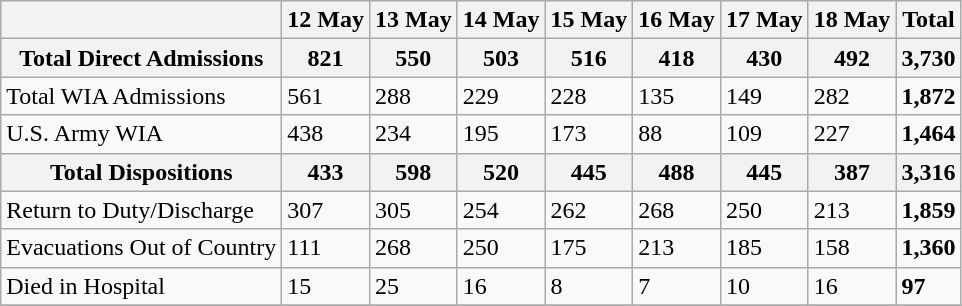<table class="wikitable">
<tr>
<th></th>
<th>12 May</th>
<th>13 May</th>
<th>14 May</th>
<th>15 May</th>
<th>16 May</th>
<th>17 May</th>
<th>18 May</th>
<th>Total</th>
</tr>
<tr>
<th>Total Direct Admissions</th>
<th>821</th>
<th>550</th>
<th>503</th>
<th>516</th>
<th>418</th>
<th>430</th>
<th>492</th>
<th>3,730</th>
</tr>
<tr>
<td>Total WIA Admissions</td>
<td>561</td>
<td>288</td>
<td>229</td>
<td>228</td>
<td>135</td>
<td>149</td>
<td>282</td>
<td><strong>1,872</strong></td>
</tr>
<tr>
<td>U.S. Army WIA</td>
<td>438</td>
<td>234</td>
<td>195</td>
<td>173</td>
<td>88</td>
<td>109</td>
<td>227</td>
<td><strong>1,464</strong></td>
</tr>
<tr>
<th>Total Dispositions</th>
<th>433</th>
<th>598</th>
<th>520</th>
<th>445</th>
<th>488</th>
<th>445</th>
<th>387</th>
<th>3,316</th>
</tr>
<tr>
<td>Return to Duty/Discharge</td>
<td>307</td>
<td>305</td>
<td>254</td>
<td>262</td>
<td>268</td>
<td>250</td>
<td>213</td>
<td><strong>1,859</strong></td>
</tr>
<tr ||>
<td>Evacuations Out of Country</td>
<td>111</td>
<td>268</td>
<td>250</td>
<td>175</td>
<td>213</td>
<td>185</td>
<td>158</td>
<td><strong>1,360</strong></td>
</tr>
<tr>
<td>Died in Hospital</td>
<td>15</td>
<td>25</td>
<td>16</td>
<td>8</td>
<td>7</td>
<td>10</td>
<td>16</td>
<td><strong>97</strong></td>
</tr>
<tr>
</tr>
</table>
